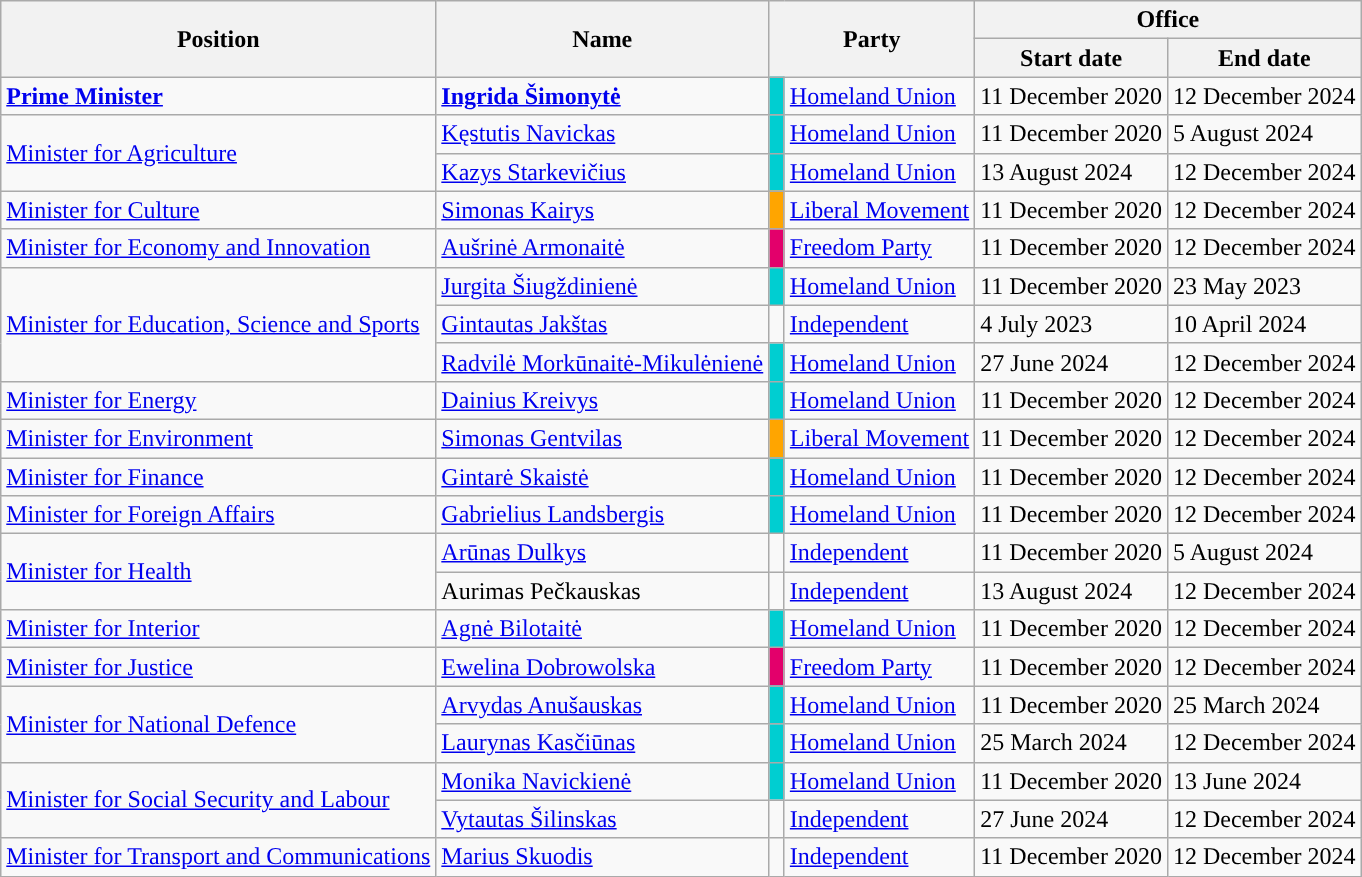<table class="wikitable">
<tr>
<th rowspan=2>Position</th>
<th rowspan=2>Name</th>
<th rowspan=2 colspan=2>Party</th>
<th colspan=2>Office</th>
</tr>
<tr>
<th>Start date</th>
<th>End date</th>
</tr>
<tr>
<td><strong><a href='#'>Prime Minister</a></strong></td>
<td><strong><a href='#'>Ingrida Šimonytė</a></strong></td>
<td style="background-color:#00CED1" width="3px"></td>
<td><a href='#'>Homeland Union</a></td>
<td>11 December 2020</td>
<td>12 December 2024</td>
</tr>
<tr>
<td rowspan=2><a href='#'>Minister for Agriculture</a></td>
<td><a href='#'>Kęstutis Navickas</a></td>
<td style="background-color:#00CED1" width="3px"></td>
<td><a href='#'>Homeland Union</a></td>
<td>11 December 2020</td>
<td>5 August 2024</td>
</tr>
<tr>
<td><a href='#'>Kazys Starkevičius</a></td>
<td style="background-color:#00CED1" width="3px"></td>
<td><a href='#'>Homeland Union</a></td>
<td>13 August 2024</td>
<td>12 December 2024</td>
</tr>
<tr>
<td><a href='#'>Minister for Culture</a></td>
<td><a href='#'>Simonas Kairys</a></td>
<td style="background-color:#FFA500" width="3px"></td>
<td><a href='#'>Liberal Movement</a></td>
<td>11 December 2020</td>
<td>12 December 2024</td>
</tr>
<tr>
<td><a href='#'>Minister for Economy and Innovation</a></td>
<td><a href='#'>Aušrinė Armonaitė</a></td>
<td style="background-color:#E3006B" width="3px"></td>
<td><a href='#'>Freedom Party</a></td>
<td>11 December 2020</td>
<td>12 December 2024</td>
</tr>
<tr>
<td rowspan=3><a href='#'>Minister for Education, Science and Sports</a></td>
<td><a href='#'>Jurgita Šiugždinienė</a></td>
<td style="background-color:#00CED1" width="3px"></td>
<td><a href='#'>Homeland Union</a></td>
<td>11 December 2020</td>
<td>23 May 2023</td>
</tr>
<tr>
<td><a href='#'>Gintautas Jakštas</a></td>
<td style="background-color:"></td>
<td><a href='#'>Independent</a></td>
<td>4 July 2023</td>
<td>10 April 2024</td>
</tr>
<tr>
<td><a href='#'>Radvilė Morkūnaitė-Mikulėnienė</a></td>
<td style="background-color:#00CED1" width="3px"></td>
<td><a href='#'>Homeland Union</a></td>
<td>27 June 2024</td>
<td>12 December 2024</td>
</tr>
<tr>
<td><a href='#'>Minister for Energy</a></td>
<td><a href='#'>Dainius Kreivys</a></td>
<td style="background-color:#00CED1" width="3px"></td>
<td><a href='#'>Homeland Union</a></td>
<td>11 December 2020</td>
<td>12 December 2024</td>
</tr>
<tr>
<td><a href='#'>Minister for Environment</a></td>
<td><a href='#'>Simonas Gentvilas</a></td>
<td style="background-color:#FFA500" width="3px"></td>
<td><a href='#'>Liberal Movement</a></td>
<td>11 December 2020</td>
<td>12 December 2024</td>
</tr>
<tr>
<td><a href='#'>Minister for Finance</a></td>
<td><a href='#'>Gintarė Skaistė</a></td>
<td style="background-color:#00CED1" width="3px"></td>
<td><a href='#'>Homeland Union</a></td>
<td>11 December 2020</td>
<td>12 December 2024</td>
</tr>
<tr>
<td><a href='#'>Minister for Foreign Affairs</a></td>
<td><a href='#'>Gabrielius Landsbergis</a></td>
<td style="background-color:#00CED1" width="3px"></td>
<td><a href='#'>Homeland Union</a></td>
<td>11 December 2020</td>
<td>12 December 2024</td>
</tr>
<tr>
<td rowspan=2><a href='#'>Minister for Health</a></td>
<td><a href='#'>Arūnas Dulkys</a></td>
<td style="background-color:"></td>
<td><a href='#'>Independent</a></td>
<td>11 December 2020</td>
<td>5 August 2024</td>
</tr>
<tr>
<td>Aurimas Pečkauskas</td>
<td style="background-color:"></td>
<td><a href='#'>Independent</a></td>
<td>13 August 2024</td>
<td>12 December 2024</td>
</tr>
<tr>
<td><a href='#'>Minister for Interior</a></td>
<td><a href='#'>Agnė Bilotaitė</a></td>
<td style="background-color:#00CED1" width="3px"></td>
<td><a href='#'>Homeland Union</a></td>
<td>11 December 2020</td>
<td>12 December 2024</td>
</tr>
<tr>
<td><a href='#'>Minister for Justice</a></td>
<td><a href='#'>Ewelina Dobrowolska</a></td>
<td style="background-color:#E3006B" width="3px"></td>
<td><a href='#'>Freedom Party</a></td>
<td>11 December 2020</td>
<td>12 December 2024</td>
</tr>
<tr>
<td rowspan=2><a href='#'>Minister for National Defence</a></td>
<td><a href='#'>Arvydas Anušauskas</a></td>
<td style="background-color:#00CED1" width="3px"></td>
<td><a href='#'>Homeland Union</a></td>
<td>11 December 2020</td>
<td>25 March 2024</td>
</tr>
<tr>
<td><a href='#'>Laurynas Kasčiūnas</a></td>
<td style="background-color:#00CED1" width="3px"></td>
<td><a href='#'>Homeland Union</a></td>
<td>25 March 2024</td>
<td>12 December 2024</td>
</tr>
<tr>
<td rowspan=2><a href='#'>Minister for Social Security and Labour</a></td>
<td><a href='#'>Monika Navickienė</a></td>
<td style="background-color:#00CED1" width="3px"></td>
<td><a href='#'>Homeland Union</a></td>
<td>11 December 2020</td>
<td>13 June 2024</td>
</tr>
<tr>
<td><a href='#'>Vytautas Šilinskas</a></td>
<td style="background-color:"></td>
<td><a href='#'>Independent</a></td>
<td>27 June 2024</td>
<td>12 December 2024</td>
</tr>
<tr>
<td><a href='#'>Minister for Transport and Communications</a></td>
<td><a href='#'>Marius Skuodis</a></td>
<td style="background-color:"></td>
<td><a href='#'>Independent</a></td>
<td>11 December 2020</td>
<td>12 December 2024</td>
</tr>
</table>
